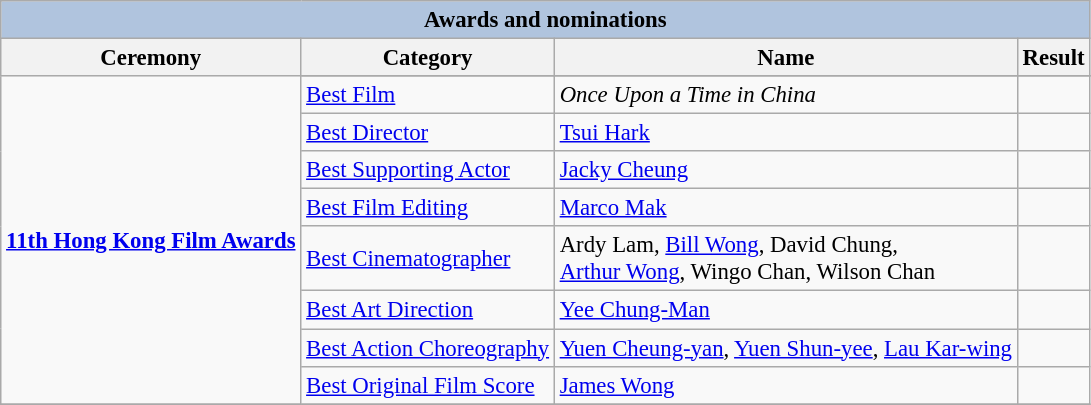<table class="wikitable" style="font-size:95%">
<tr>
<th colspan="5" style="background: LightSteelBlue;">Awards and nominations</th>
</tr>
<tr>
<th>Ceremony</th>
<th>Category</th>
<th>Name</th>
<th>Result</th>
</tr>
<tr>
<td rowspan=9><strong><a href='#'>11th Hong Kong Film Awards</a></strong></td>
</tr>
<tr>
<td><a href='#'>Best Film</a></td>
<td><em>Once Upon a Time in China</em></td>
<td></td>
</tr>
<tr>
<td><a href='#'>Best Director</a></td>
<td><a href='#'>Tsui Hark</a></td>
<td></td>
</tr>
<tr>
<td><a href='#'>Best Supporting Actor</a></td>
<td><a href='#'>Jacky Cheung</a></td>
<td></td>
</tr>
<tr>
<td><a href='#'>Best Film Editing</a></td>
<td><a href='#'>Marco Mak</a></td>
<td></td>
</tr>
<tr>
<td><a href='#'>Best Cinematographer</a></td>
<td>Ardy Lam, <a href='#'>Bill Wong</a>, David Chung,  <br><a href='#'>Arthur Wong</a>, Wingo Chan, Wilson Chan</td>
<td></td>
</tr>
<tr>
<td><a href='#'>Best Art Direction</a></td>
<td><a href='#'>Yee Chung-Man</a></td>
<td></td>
</tr>
<tr>
<td><a href='#'>Best Action Choreography</a></td>
<td><a href='#'>Yuen Cheung-yan</a>, <a href='#'>Yuen Shun-yee</a>, <a href='#'>Lau Kar-wing</a></td>
<td></td>
</tr>
<tr>
<td><a href='#'>Best Original Film Score</a></td>
<td><a href='#'>James Wong</a></td>
<td></td>
</tr>
<tr>
</tr>
</table>
